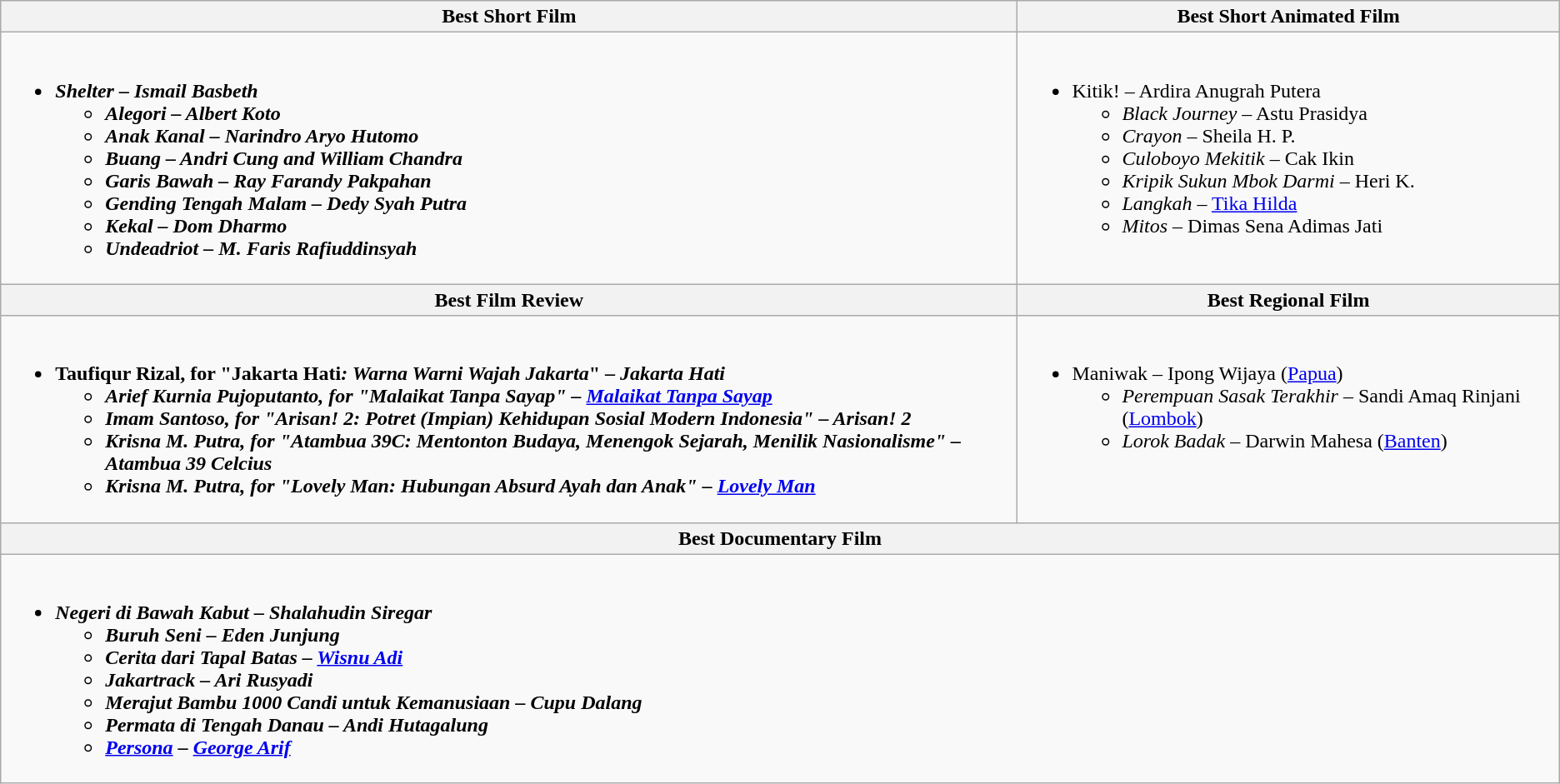<table class=wikitable style="width=100%">
<tr>
<th style="width=50%">Best Short Film</th>
<th style="width=50%">Best Short Animated Film</th>
</tr>
<tr>
<td valign= "top"><br><ul><li><strong><em>Shelter<em> – Ismail Basbeth<strong><ul><li></em>Alegori<em> – Albert Koto</li><li></em>Anak Kanal<em> – Narindro Aryo Hutomo</li><li></em>Buang<em> – Andri Cung and William Chandra</li><li></em>Garis Bawah<em> – Ray Farandy Pakpahan</li><li></em>Gending Tengah Malam<em> – Dedy Syah Putra</li><li></em>Kekal<em> – Dom Dharmo</li><li></em>Undeadriot<em> – M. Faris Rafiuddinsyah</li></ul></li></ul></td>
<td valign= "top"><br><ul><li></em></strong>Kitik!</em> – Ardira Anugrah Putera</strong><ul><li><em>Black Journey</em> – Astu Prasidya</li><li><em>Crayon</em> – Sheila H. P.</li><li><em>Culoboyo Mekitik</em> – Cak Ikin</li><li><em>Kripik Sukun Mbok Darmi</em> – Heri K.</li><li><em>Langkah</em> – <a href='#'>Tika Hilda</a></li><li><em>Mitos</em> – Dimas Sena Adimas Jati</li></ul></li></ul></td>
</tr>
<tr>
<th style="width=50%">Best Film Review</th>
<th style="width=50%">Best Regional Film</th>
</tr>
<tr>
<td valign= "top"><br><ul><li><strong>Taufiqur Rizal, for "Jakarta Hati<em>: Warna Warni Wajah Jakarta</em>" – <em>Jakarta Hati<strong><em><ul><li>Arief Kurnia Pujoputanto, for "Malaikat Tanpa Sayap" – </em><a href='#'>Malaikat Tanpa Sayap</a><em></li><li>Imam Santoso, for "Arisan! 2: Potret (Impian) Kehidupan Sosial Modern Indonesia" – </em>Arisan! 2<em></li><li>Krisna M. Putra, for "Atambua 39C: Mentonton Budaya, Menengok Sejarah, Menilik Nasionalisme" – </em>Atambua 39 Celcius<em></li><li>Krisna M. Putra, for "Lovely Man: Hubungan Absurd Ayah dan Anak" – </em><a href='#'>Lovely Man</a><em></li></ul></li></ul></td>
<td valign= "top"><br><ul><li></em></strong>Maniwak</em> – Ipong Wijaya (<a href='#'>Papua</a>)</strong><ul><li><em>Perempuan Sasak Terakhir</em> – Sandi Amaq Rinjani (<a href='#'>Lombok</a>)</li><li><em>Lorok Badak</em> – Darwin Mahesa (<a href='#'>Banten</a>)</li></ul></li></ul></td>
</tr>
<tr>
<th style="width=50%" colspan= "2">Best Documentary Film</th>
</tr>
<tr>
<td valign= "top" colspan= "2"><br><ul><li><strong><em>Negeri di Bawah Kabut<em> – Shalahudin Siregar<strong><ul><li></em>Buruh Seni<em> – Eden Junjung</li><li></em>Cerita dari Tapal Batas<em> – <a href='#'>Wisnu Adi</a></li><li></em>Jakartrack<em> – Ari Rusyadi</li><li></em>Merajut Bambu 1000 Candi untuk Kemanusiaan<em> – Cupu Dalang</li><li></em>Permata di Tengah Danau<em> – Andi Hutagalung</li><li></em><a href='#'>Persona</a><em> – <a href='#'>George Arif</a></li></ul></li></ul></td>
</tr>
</table>
